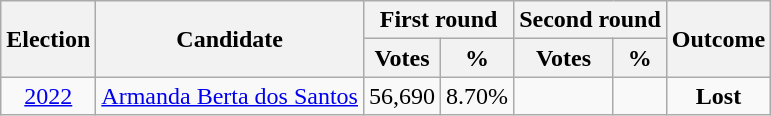<table class=wikitable style=text-align:center>
<tr>
<th rowspan=2>Election</th>
<th rowspan=2>Candidate</th>
<th colspan=2>First round</th>
<th colspan=2>Second round</th>
<th rowspan=2>Outcome</th>
</tr>
<tr>
<th>Votes</th>
<th>%</th>
<th>Votes</th>
<th>%</th>
</tr>
<tr>
<td><a href='#'>2022</a></td>
<td><a href='#'>Armanda Berta dos Santos</a></td>
<td>56,690</td>
<td>8.70%</td>
<td></td>
<td></td>
<td><strong>Lost</strong> </td>
</tr>
</table>
